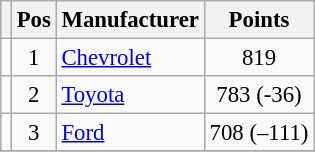<table class="wikitable" style="font-size: 95%;">
<tr>
<th></th>
<th>Pos</th>
<th>Manufacturer</th>
<th>Points</th>
</tr>
<tr>
<td align="left"></td>
<td style="text-align:center;">1</td>
<td><a href='#'>Chevrolet</a></td>
<td style="text-align:center;">819</td>
</tr>
<tr>
<td align="left"></td>
<td style="text-align:center;">2</td>
<td><a href='#'>Toyota</a></td>
<td style="text-align:center;">783 (-36)</td>
</tr>
<tr>
<td align="left"></td>
<td style="text-align:center;">3</td>
<td><a href='#'>Ford</a></td>
<td style="text-align:center;">708 (–111)</td>
</tr>
<tr class="sortbottom">
</tr>
</table>
